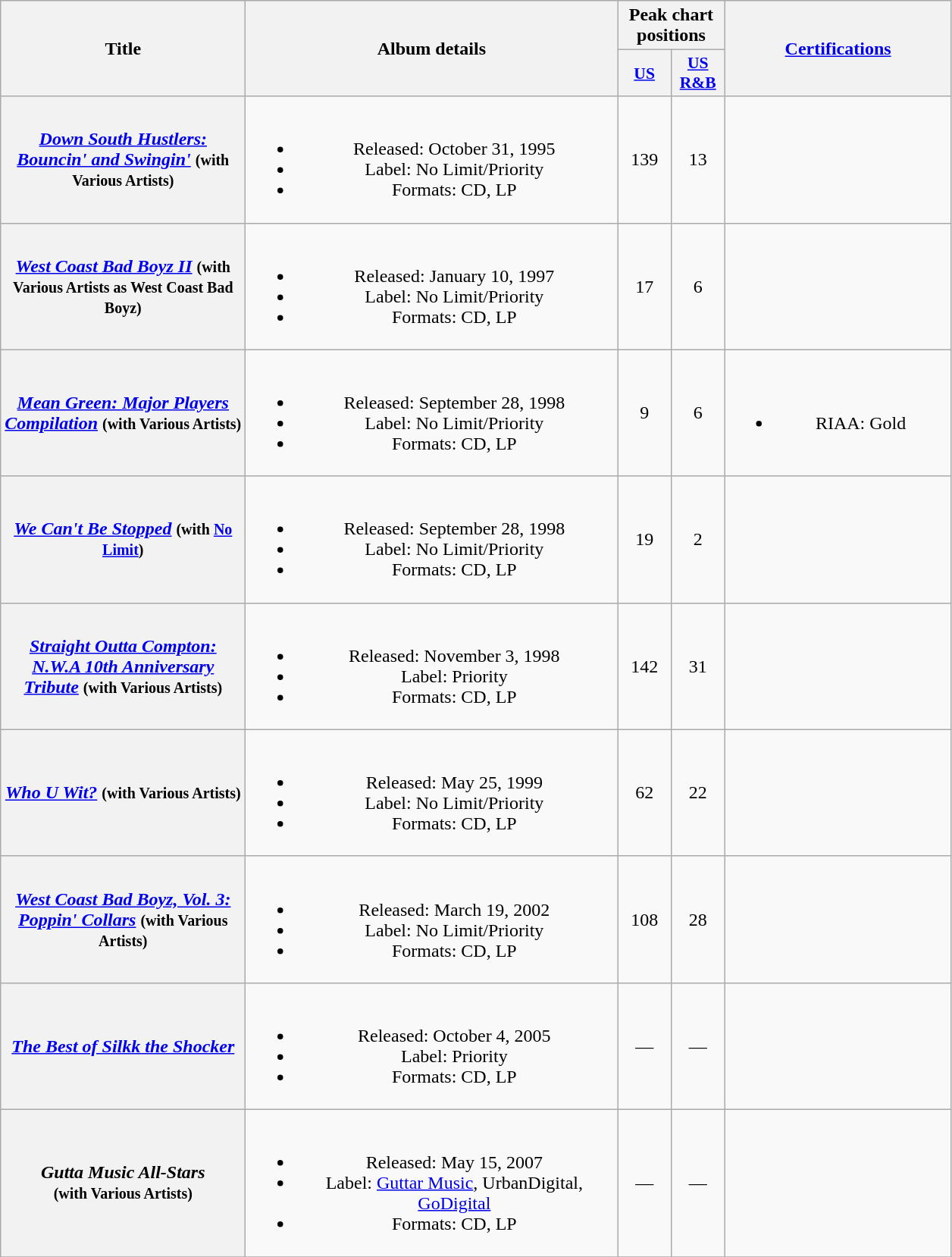<table class="wikitable plainrowheaders" style="text-align:center;">
<tr>
<th scope="col" rowspan="2" style="width:13em;">Title</th>
<th scope="col" rowspan="2" style="width:20em;">Album details</th>
<th scope="col" colspan="2">Peak chart positions</th>
<th scope="col" rowspan="2" style="width:12em;"><a href='#'>Certifications</a></th>
</tr>
<tr>
<th scope="col" style="width:2.8em;font-size:90%;"><a href='#'>US</a><br></th>
<th scope="col" style="width:2.8em;font-size:90%;"><a href='#'>US<br>R&B</a></th>
</tr>
<tr>
<th scope="row"><em><a href='#'>Down South Hustlers: Bouncin' and Swingin'</a></em> <small>(with Various Artists)</small></th>
<td><br><ul><li>Released: October 31, 1995</li><li>Label: No Limit/Priority</li><li>Formats: CD, LP</li></ul></td>
<td>139</td>
<td>13</td>
<td></td>
</tr>
<tr>
<th scope="row"><em><a href='#'>West Coast Bad Boyz II</a></em> <small>(with Various Artists as West Coast Bad Boyz)</small></th>
<td><br><ul><li>Released: January 10, 1997</li><li>Label: No Limit/Priority</li><li>Formats: CD, LP</li></ul></td>
<td>17</td>
<td>6</td>
<td></td>
</tr>
<tr>
<th scope="row"><em><a href='#'>Mean Green: Major Players Compilation</a></em> <small>(with Various Artists)</small></th>
<td><br><ul><li>Released: September 28, 1998</li><li>Label: No Limit/Priority</li><li>Formats: CD, LP</li></ul></td>
<td>9</td>
<td>6</td>
<td><br><ul><li>RIAA: Gold</li></ul></td>
</tr>
<tr>
<th scope="row"><em><a href='#'>We Can't Be Stopped</a></em> <small>(with <a href='#'>No Limit</a>)</small></th>
<td><br><ul><li>Released: September 28, 1998</li><li>Label: No Limit/Priority</li><li>Formats: CD, LP</li></ul></td>
<td>19</td>
<td>2</td>
<td></td>
</tr>
<tr>
<th scope="row"><em><a href='#'>Straight Outta Compton: N.W.A 10th Anniversary Tribute</a></em> <small>(with Various Artists)</small></th>
<td><br><ul><li>Released: November 3, 1998</li><li>Label: Priority</li><li>Formats: CD, LP</li></ul></td>
<td>142</td>
<td>31</td>
<td></td>
</tr>
<tr>
<th scope="row"><em><a href='#'>Who U Wit?</a></em> <small>(with Various Artists)</small></th>
<td><br><ul><li>Released: May 25, 1999</li><li>Label: No Limit/Priority</li><li>Formats: CD, LP</li></ul></td>
<td>62</td>
<td>22</td>
<td></td>
</tr>
<tr>
<th scope="row"><em><a href='#'>West Coast Bad Boyz, Vol. 3: Poppin' Collars</a></em> <small>(with Various Artists)</small></th>
<td><br><ul><li>Released: March 19, 2002</li><li>Label: No Limit/Priority</li><li>Formats: CD, LP</li></ul></td>
<td>108</td>
<td>28</td>
<td></td>
</tr>
<tr>
<th scope="row"><em><a href='#'>The Best of Silkk the Shocker</a></em></th>
<td><br><ul><li>Released: October 4, 2005</li><li>Label: Priority</li><li>Formats: CD, LP</li></ul></td>
<td>—</td>
<td>—</td>
<td></td>
</tr>
<tr>
<th scope="row"><em>Gutta Music All-Stars</em><br><small>(with Various Artists)</small></th>
<td><br><ul><li>Released: May 15, 2007</li><li>Label: <a href='#'>Guttar Music</a>, UrbanDigital, <a href='#'>GoDigital</a></li><li>Formats: CD, LP</li></ul></td>
<td>—</td>
<td>—</td>
<td></td>
</tr>
<tr>
</tr>
</table>
